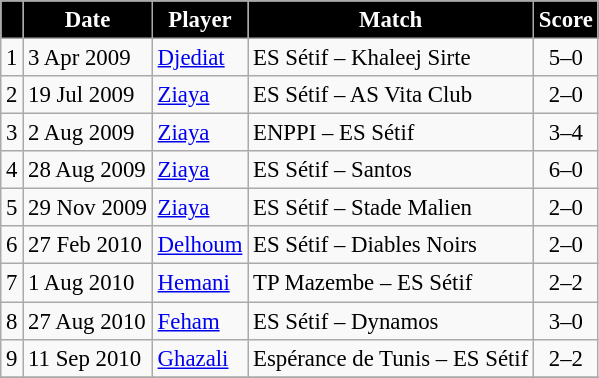<table border="0" class="wikitable" style="text-align:center;font-size:95%">
<tr>
<th scope=col style="color:#FFFFFF; background:#000000;"></th>
<th scope=col style="color:#FFFFFF; background:#000000;">Date</th>
<th scope=col style="color:#FFFFFF; background:#000000;">Player</th>
<th scope=col style="color:#FFFFFF; background:#000000;">Match</th>
<th width="35" style="color:#FFFFFF; background:#000000;">Score</th>
</tr>
<tr>
<td align=left>1</td>
<td align=left>3 Apr 2009</td>
<td align=left><a href='#'>Djediat</a></td>
<td align=left>ES Sétif – Khaleej Sirte</td>
<td align=center>5–0</td>
</tr>
<tr>
<td align=left>2</td>
<td align=left>19 Jul 2009</td>
<td align=left><a href='#'>Ziaya</a></td>
<td align=left>ES Sétif – AS Vita Club</td>
<td align=center>2–0</td>
</tr>
<tr>
<td align=left>3</td>
<td align=left>2 Aug 2009</td>
<td align=left><a href='#'>Ziaya</a></td>
<td align=left>ENPPI – ES Sétif</td>
<td align=center>3–4</td>
</tr>
<tr>
<td align=left>4</td>
<td align=left>28 Aug 2009</td>
<td align=left><a href='#'>Ziaya</a></td>
<td align=left>ES Sétif – Santos</td>
<td align=center>6–0</td>
</tr>
<tr>
<td align=left>5</td>
<td align=left>29 Nov 2009</td>
<td align=left><a href='#'>Ziaya</a></td>
<td align=left>ES Sétif – Stade Malien</td>
<td align=center>2–0</td>
</tr>
<tr>
<td align=left>6</td>
<td align=left>27 Feb 2010</td>
<td align=left><a href='#'>Delhoum</a></td>
<td align=left>ES Sétif – Diables Noirs</td>
<td align=center>2–0</td>
</tr>
<tr>
<td align=left>7</td>
<td align=left>1 Aug 2010</td>
<td align=left><a href='#'>Hemani</a></td>
<td align=left>TP Mazembe – ES Sétif</td>
<td align=center>2–2</td>
</tr>
<tr>
<td align=left>8</td>
<td align=left>27 Aug 2010</td>
<td align=left><a href='#'>Feham</a></td>
<td align=left>ES Sétif – Dynamos</td>
<td align=center>3–0</td>
</tr>
<tr>
<td align=left>9</td>
<td align=left>11 Sep 2010</td>
<td align=left><a href='#'>Ghazali</a></td>
<td align=left>Espérance de Tunis – ES Sétif</td>
<td align=center>2–2</td>
</tr>
<tr>
</tr>
</table>
